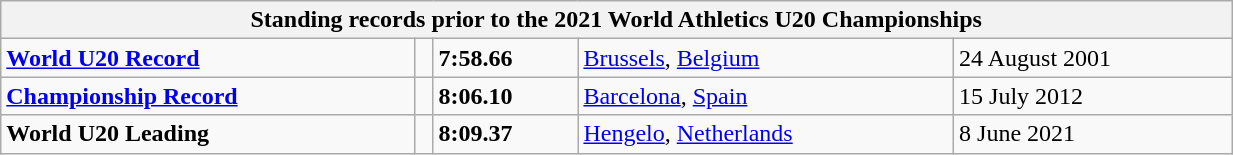<table class="wikitable" width=65%>
<tr>
<th colspan=5>Standing records prior to the 2021 World Athletics U20 Championships</th>
</tr>
<tr>
<td><strong><a href='#'>World U20 Record</a></strong></td>
<td></td>
<td><strong>7:58.66</strong></td>
<td><a href='#'>Brussels</a>, <a href='#'>Belgium</a></td>
<td>24 August 2001</td>
</tr>
<tr>
<td><strong><a href='#'>Championship Record</a></strong></td>
<td></td>
<td><strong>8:06.10</strong></td>
<td><a href='#'>Barcelona</a>, <a href='#'>Spain</a></td>
<td>15 July 2012</td>
</tr>
<tr>
<td><strong>World U20 Leading</strong></td>
<td></td>
<td><strong>8:09.37</strong></td>
<td><a href='#'>Hengelo</a>, <a href='#'>Netherlands</a></td>
<td>8 June 2021</td>
</tr>
</table>
